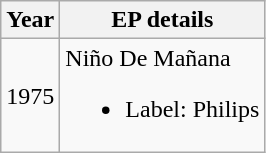<table class="wikitable">
<tr>
<th>Year</th>
<th>EP details</th>
</tr>
<tr>
<td>1975</td>
<td>Niño De Mañana<br><ul><li>Label: Philips</li></ul></td>
</tr>
</table>
